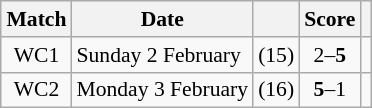<table class="wikitable" style="font-size: 90%; margin: 1em auto 1em auto;">
<tr>
<th>Match</th>
<th>Date</th>
<th></th>
<th>Score</th>
<th></th>
</tr>
<tr>
<td align="center">WC1</td>
<td>Sunday 2 February</td>
<td> (15)</td>
<td align="center">2–<strong>5</strong></td>
<td><strong></strong></td>
</tr>
<tr>
<td align="center">WC2</td>
<td>Monday 3 February</td>
<td><strong></strong> (16)</td>
<td align="center"><strong>5</strong>–1</td>
<td></td>
</tr>
</table>
